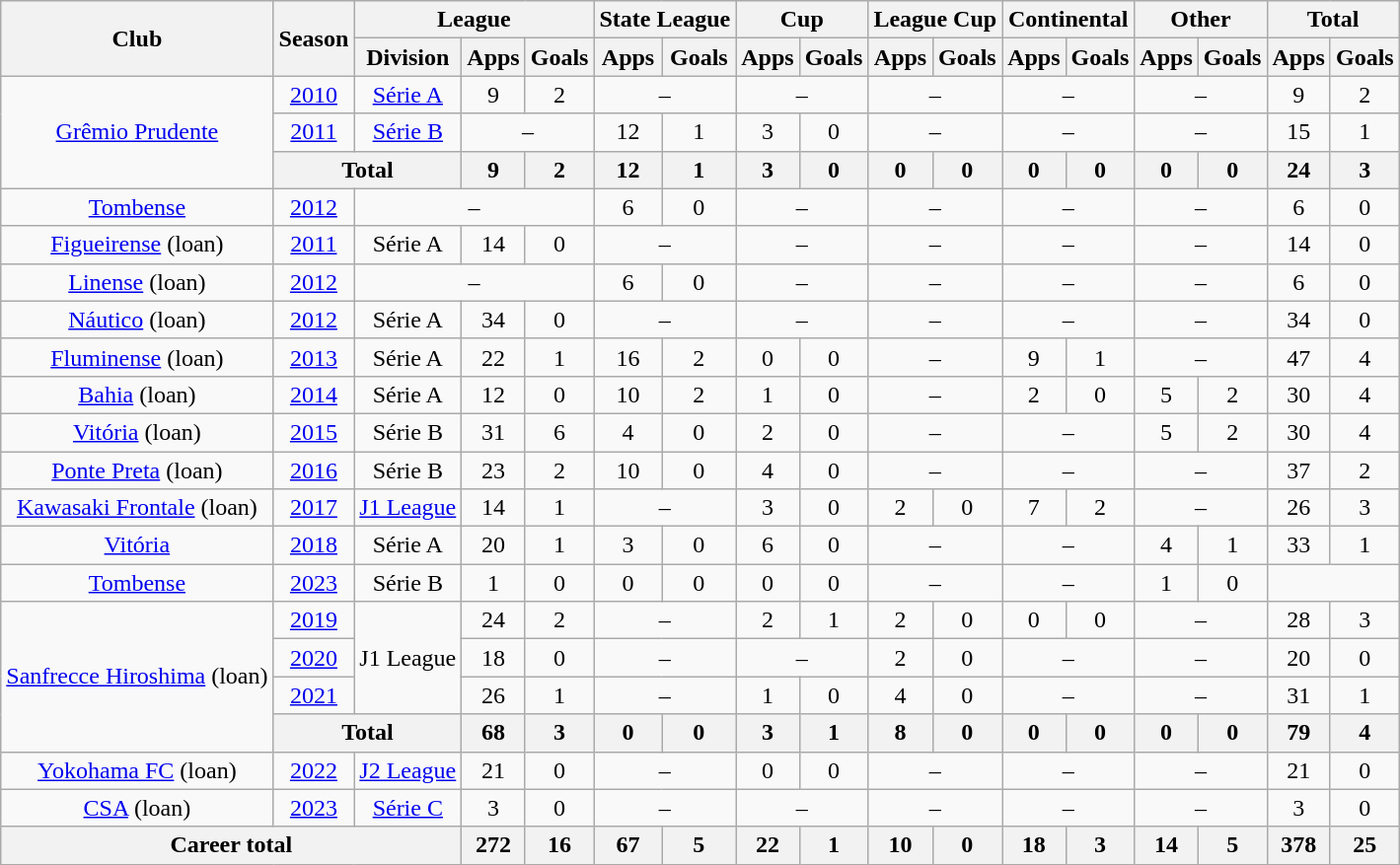<table class="wikitable" style="text-align:center">
<tr>
<th rowspan="2">Club</th>
<th rowspan="2">Season</th>
<th colspan="3">League</th>
<th colspan="2">State League</th>
<th colspan="2">Cup</th>
<th colspan="2">League Cup</th>
<th colspan="2">Continental</th>
<th colspan="2">Other</th>
<th colspan="2">Total</th>
</tr>
<tr>
<th>Division</th>
<th>Apps</th>
<th>Goals</th>
<th>Apps</th>
<th>Goals</th>
<th>Apps</th>
<th>Goals</th>
<th>Apps</th>
<th>Goals</th>
<th>Apps</th>
<th>Goals</th>
<th>Apps</th>
<th>Goals</th>
<th>Apps</th>
<th>Goals</th>
</tr>
<tr>
<td rowspan="3"><a href='#'>Grêmio Prudente</a></td>
<td><a href='#'>2010</a></td>
<td><a href='#'>Série A</a></td>
<td>9</td>
<td>2</td>
<td colspan="2">–</td>
<td colspan="2">–</td>
<td colspan="2">–</td>
<td colspan="2">–</td>
<td colspan="2">–</td>
<td>9</td>
<td>2</td>
</tr>
<tr>
<td><a href='#'>2011</a></td>
<td><a href='#'>Série B</a></td>
<td colspan="2">–</td>
<td>12</td>
<td>1</td>
<td>3</td>
<td>0</td>
<td colspan="2">–</td>
<td colspan="2">–</td>
<td colspan="2">–</td>
<td>15</td>
<td>1</td>
</tr>
<tr>
<th colspan="2">Total</th>
<th>9</th>
<th>2</th>
<th>12</th>
<th>1</th>
<th>3</th>
<th>0</th>
<th>0</th>
<th>0</th>
<th>0</th>
<th>0</th>
<th>0</th>
<th>0</th>
<th>24</th>
<th>3</th>
</tr>
<tr>
<td><a href='#'>Tombense</a></td>
<td><a href='#'>2012</a></td>
<td colspan="3">–</td>
<td>6</td>
<td>0</td>
<td colspan="2">–</td>
<td colspan="2">–</td>
<td colspan="2">–</td>
<td colspan="2">–</td>
<td>6</td>
<td>0</td>
</tr>
<tr>
<td><a href='#'>Figueirense</a> (loan)</td>
<td><a href='#'>2011</a></td>
<td>Série A</td>
<td>14</td>
<td>0</td>
<td colspan="2">–</td>
<td colspan="2">–</td>
<td colspan="2">–</td>
<td colspan="2">–</td>
<td colspan="2">–</td>
<td>14</td>
<td>0</td>
</tr>
<tr>
<td><a href='#'>Linense</a> (loan)</td>
<td><a href='#'>2012</a></td>
<td colspan="3">–</td>
<td>6</td>
<td>0</td>
<td colspan="2">–</td>
<td colspan="2">–</td>
<td colspan="2">–</td>
<td colspan="2">–</td>
<td>6</td>
<td>0</td>
</tr>
<tr>
<td><a href='#'>Náutico</a> (loan)</td>
<td><a href='#'>2012</a></td>
<td>Série A</td>
<td>34</td>
<td>0</td>
<td colspan="2">–</td>
<td colspan="2">–</td>
<td colspan="2">–</td>
<td colspan="2">–</td>
<td colspan="2">–</td>
<td>34</td>
<td>0</td>
</tr>
<tr>
<td><a href='#'>Fluminense</a> (loan)</td>
<td><a href='#'>2013</a></td>
<td>Série A</td>
<td>22</td>
<td>1</td>
<td>16</td>
<td>2</td>
<td>0</td>
<td>0</td>
<td colspan="2">–</td>
<td>9</td>
<td>1</td>
<td colspan="2">–</td>
<td>47</td>
<td>4</td>
</tr>
<tr>
<td><a href='#'>Bahia</a> (loan)</td>
<td><a href='#'>2014</a></td>
<td>Série A</td>
<td>12</td>
<td>0</td>
<td>10</td>
<td>2</td>
<td>1</td>
<td>0</td>
<td colspan="2">–</td>
<td>2</td>
<td>0</td>
<td>5</td>
<td>2</td>
<td>30</td>
<td>4</td>
</tr>
<tr>
<td><a href='#'>Vitória</a> (loan)</td>
<td><a href='#'>2015</a></td>
<td>Série B</td>
<td>31</td>
<td>6</td>
<td>4</td>
<td>0</td>
<td>2</td>
<td>0</td>
<td colspan="2">–</td>
<td colspan="2">–</td>
<td>5</td>
<td>2</td>
<td>30</td>
<td>4</td>
</tr>
<tr>
<td><a href='#'>Ponte Preta</a> (loan)</td>
<td><a href='#'>2016</a></td>
<td>Série B</td>
<td>23</td>
<td>2</td>
<td>10</td>
<td>0</td>
<td>4</td>
<td>0</td>
<td colspan="2">–</td>
<td colspan="2">–</td>
<td colspan="2">–</td>
<td>37</td>
<td>2</td>
</tr>
<tr>
<td><a href='#'>Kawasaki Frontale</a> (loan)</td>
<td><a href='#'>2017</a></td>
<td><a href='#'>J1 League</a></td>
<td>14</td>
<td>1</td>
<td colspan="2">–</td>
<td>3</td>
<td>0</td>
<td>2</td>
<td>0</td>
<td>7</td>
<td>2</td>
<td colspan="2">–</td>
<td>26</td>
<td>3</td>
</tr>
<tr>
<td><a href='#'>Vitória</a></td>
<td><a href='#'>2018</a></td>
<td>Série A</td>
<td>20</td>
<td>1</td>
<td>3</td>
<td>0</td>
<td>6</td>
<td>0</td>
<td colspan="2">–</td>
<td colspan="2">–</td>
<td>4</td>
<td>1</td>
<td>33</td>
<td>1</td>
</tr>
<tr>
<td><a href='#'>Tombense</a></td>
<td><a href='#'>2023</a></td>
<td>Série B</td>
<td>1</td>
<td>0</td>
<td>0</td>
<td>0</td>
<td>0</td>
<td>0</td>
<td colspan="2">–</td>
<td colspan="2">–</td>
<td>1</td>
<td>0</td>
</tr>
<tr>
<td rowspan="4"><a href='#'>Sanfrecce Hiroshima</a> (loan)</td>
<td><a href='#'>2019</a></td>
<td rowspan="3">J1 League</td>
<td>24</td>
<td>2</td>
<td colspan="2">–</td>
<td>2</td>
<td>1</td>
<td>2</td>
<td>0</td>
<td>0</td>
<td>0</td>
<td colspan="2">–</td>
<td>28</td>
<td>3</td>
</tr>
<tr>
<td><a href='#'>2020</a></td>
<td>18</td>
<td>0</td>
<td colspan="2">–</td>
<td colspan="2">–</td>
<td>2</td>
<td>0</td>
<td colspan="2">–</td>
<td colspan="2">–</td>
<td>20</td>
<td>0</td>
</tr>
<tr>
<td><a href='#'>2021</a></td>
<td>26</td>
<td>1</td>
<td colspan="2">–</td>
<td>1</td>
<td>0</td>
<td>4</td>
<td>0</td>
<td colspan="2">–</td>
<td colspan="2">–</td>
<td>31</td>
<td>1</td>
</tr>
<tr>
<th colspan="2">Total</th>
<th>68</th>
<th>3</th>
<th>0</th>
<th>0</th>
<th>3</th>
<th>1</th>
<th>8</th>
<th>0</th>
<th>0</th>
<th>0</th>
<th>0</th>
<th>0</th>
<th>79</th>
<th>4</th>
</tr>
<tr>
<td><a href='#'>Yokohama FC</a> (loan)</td>
<td><a href='#'>2022</a></td>
<td><a href='#'>J2 League</a></td>
<td>21</td>
<td>0</td>
<td colspan="2">–</td>
<td>0</td>
<td>0</td>
<td colspan="2">–</td>
<td colspan="2">–</td>
<td colspan="2">–</td>
<td>21</td>
<td>0</td>
</tr>
<tr>
<td><a href='#'>CSA</a> (loan)</td>
<td><a href='#'>2023</a></td>
<td><a href='#'>Série C</a></td>
<td>3</td>
<td>0</td>
<td colspan="2">–</td>
<td colspan="2">–</td>
<td colspan="2">–</td>
<td colspan="2">–</td>
<td colspan="2">–</td>
<td>3</td>
<td>0</td>
</tr>
<tr>
<th colspan="3">Career total</th>
<th>272</th>
<th>16</th>
<th>67</th>
<th>5</th>
<th>22</th>
<th>1</th>
<th>10</th>
<th>0</th>
<th>18</th>
<th>3</th>
<th>14</th>
<th>5</th>
<th>378</th>
<th>25</th>
</tr>
</table>
